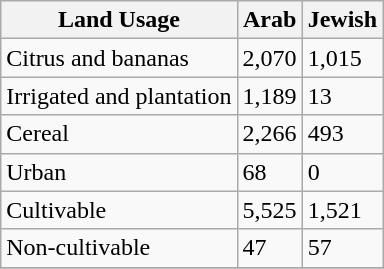<table class="wikitable">
<tr>
<th>Land Usage</th>
<th>Arab</th>
<th>Jewish</th>
</tr>
<tr>
<td>Citrus and bananas</td>
<td>2,070</td>
<td>1,015</td>
</tr>
<tr>
<td>Irrigated and plantation</td>
<td>1,189</td>
<td>13</td>
</tr>
<tr>
<td>Cereal</td>
<td>2,266</td>
<td>493</td>
</tr>
<tr>
<td>Urban</td>
<td>68</td>
<td>0</td>
</tr>
<tr>
<td>Cultivable</td>
<td>5,525</td>
<td>1,521</td>
</tr>
<tr>
<td>Non-cultivable</td>
<td>47</td>
<td>57</td>
</tr>
<tr>
</tr>
</table>
